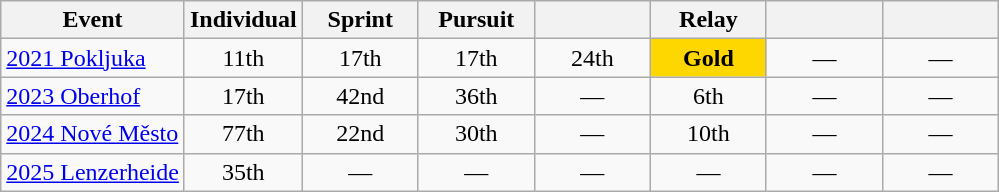<table class="wikitable" style="text-align: center;">
<tr ">
<th>Event</th>
<th style="width:70px;">Individual</th>
<th style="width:70px;">Sprint</th>
<th style="width:70px;">Pursuit</th>
<th style="width:70px;"></th>
<th style="width:70px;">Relay</th>
<th style="width:70px;"></th>
<th style="width:70px;"></th>
</tr>
<tr>
<td align=left> <a href='#'>2021 Pokljuka</a></td>
<td>11th</td>
<td>17th</td>
<td>17th</td>
<td>24th</td>
<td style="background:gold;"><strong>Gold</strong></td>
<td>—</td>
<td>—</td>
</tr>
<tr>
<td align=left> <a href='#'>2023 Oberhof</a></td>
<td>17th</td>
<td>42nd</td>
<td>36th</td>
<td>—</td>
<td>6th</td>
<td>—</td>
<td>—</td>
</tr>
<tr>
<td align=left> <a href='#'>2024 Nové Město</a></td>
<td>77th</td>
<td>22nd</td>
<td>30th</td>
<td>—</td>
<td>10th</td>
<td>—</td>
<td>—</td>
</tr>
<tr>
<td align=left> <a href='#'>2025 Lenzerheide</a></td>
<td>35th</td>
<td>—</td>
<td>—</td>
<td>—</td>
<td>—</td>
<td>—</td>
<td>—</td>
</tr>
</table>
